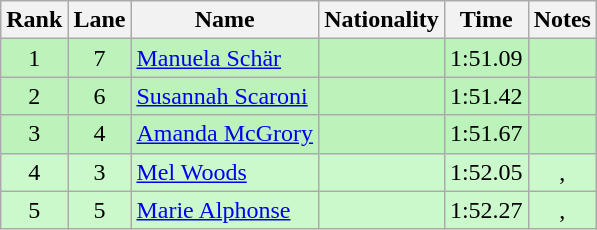<table class="wikitable sortable" style="text-align:center">
<tr>
<th>Rank</th>
<th>Lane</th>
<th>Name</th>
<th>Nationality</th>
<th>Time</th>
<th>Notes</th>
</tr>
<tr bgcolor=bbf3bb>
<td>1</td>
<td>7</td>
<td align="left"><a href='#'>Manuela Schär</a></td>
<td align="left"></td>
<td>1:51.09</td>
<td></td>
</tr>
<tr bgcolor=bbf3bb>
<td>2</td>
<td>6</td>
<td align="left"><a href='#'>Susannah Scaroni</a></td>
<td align="left"></td>
<td>1:51.42</td>
<td></td>
</tr>
<tr bgcolor=bbf3bb>
<td>3</td>
<td>4</td>
<td align="left"><a href='#'>Amanda McGrory</a></td>
<td align="left"></td>
<td>1:51.67</td>
<td></td>
</tr>
<tr bgcolor=ccf9cc>
<td>4</td>
<td>3</td>
<td align="left"><a href='#'>Mel Woods</a></td>
<td align="left"></td>
<td>1:52.05</td>
<td>, </td>
</tr>
<tr bgcolor=ccf9cc>
<td>5</td>
<td>5</td>
<td align="left"><a href='#'>Marie Alphonse</a></td>
<td align="left"></td>
<td>1:52.27</td>
<td>, </td>
</tr>
</table>
